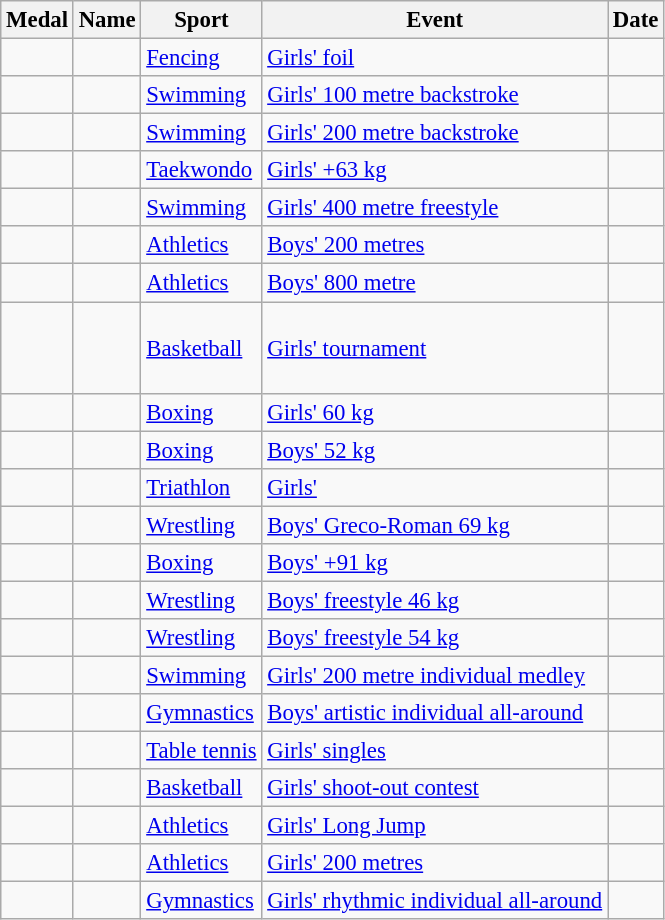<table class="wikitable sortable" style="font-size: 95%;">
<tr>
<th>Medal</th>
<th>Name</th>
<th>Sport</th>
<th>Event</th>
<th>Date</th>
</tr>
<tr>
<td></td>
<td></td>
<td><a href='#'>Fencing</a></td>
<td><a href='#'>Girls' foil</a></td>
<td></td>
</tr>
<tr>
<td></td>
<td></td>
<td><a href='#'>Swimming</a></td>
<td><a href='#'>Girls' 100 metre backstroke</a></td>
<td></td>
</tr>
<tr>
<td></td>
<td></td>
<td><a href='#'>Swimming</a></td>
<td><a href='#'>Girls' 200 metre backstroke</a></td>
<td></td>
</tr>
<tr>
<td></td>
<td></td>
<td><a href='#'>Taekwondo</a></td>
<td><a href='#'>Girls' +63 kg</a></td>
<td></td>
</tr>
<tr>
<td></td>
<td></td>
<td><a href='#'>Swimming</a></td>
<td><a href='#'>Girls' 400 metre freestyle</a></td>
<td></td>
</tr>
<tr>
<td></td>
<td></td>
<td><a href='#'>Athletics</a></td>
<td><a href='#'>Boys' 200 metres</a></td>
<td></td>
</tr>
<tr>
<td></td>
<td></td>
<td><a href='#'>Athletics</a></td>
<td><a href='#'>Boys' 800 metre</a></td>
<td></td>
</tr>
<tr>
<td></td>
<td> <br>  <br>  <br> </td>
<td><a href='#'>Basketball</a></td>
<td><a href='#'>Girls' tournament</a></td>
<td></td>
</tr>
<tr>
<td></td>
<td></td>
<td><a href='#'>Boxing</a></td>
<td><a href='#'>Girls' 60 kg</a></td>
<td></td>
</tr>
<tr>
<td></td>
<td></td>
<td><a href='#'>Boxing</a></td>
<td><a href='#'>Boys' 52 kg</a></td>
<td></td>
</tr>
<tr>
<td></td>
<td></td>
<td><a href='#'>Triathlon</a></td>
<td><a href='#'>Girls'</a></td>
<td></td>
</tr>
<tr>
<td></td>
<td></td>
<td><a href='#'>Wrestling</a></td>
<td><a href='#'>Boys' Greco-Roman 69 kg</a></td>
<td></td>
</tr>
<tr>
<td></td>
<td></td>
<td><a href='#'>Boxing</a></td>
<td><a href='#'>Boys' +91 kg</a></td>
<td></td>
</tr>
<tr>
<td></td>
<td></td>
<td><a href='#'>Wrestling</a></td>
<td><a href='#'>Boys' freestyle 46 kg</a></td>
<td></td>
</tr>
<tr>
<td></td>
<td></td>
<td><a href='#'>Wrestling</a></td>
<td><a href='#'>Boys' freestyle 54 kg</a></td>
<td></td>
</tr>
<tr>
<td></td>
<td></td>
<td><a href='#'>Swimming</a></td>
<td><a href='#'>Girls' 200 metre individual medley</a></td>
<td></td>
</tr>
<tr>
<td></td>
<td></td>
<td><a href='#'>Gymnastics</a></td>
<td><a href='#'>Boys' artistic individual all-around</a></td>
<td></td>
</tr>
<tr>
<td></td>
<td></td>
<td><a href='#'>Table tennis</a></td>
<td><a href='#'>Girls' singles</a></td>
<td></td>
</tr>
<tr>
<td></td>
<td></td>
<td><a href='#'>Basketball</a></td>
<td><a href='#'>Girls' shoot-out contest</a></td>
<td></td>
</tr>
<tr>
<td></td>
<td></td>
<td><a href='#'>Athletics</a></td>
<td><a href='#'>Girls' Long Jump</a></td>
<td></td>
</tr>
<tr>
<td></td>
<td></td>
<td><a href='#'>Athletics</a></td>
<td><a href='#'>Girls' 200 metres</a></td>
<td></td>
</tr>
<tr>
<td></td>
<td></td>
<td><a href='#'>Gymnastics</a></td>
<td><a href='#'>Girls' rhythmic individual all-around</a></td>
<td></td>
</tr>
</table>
